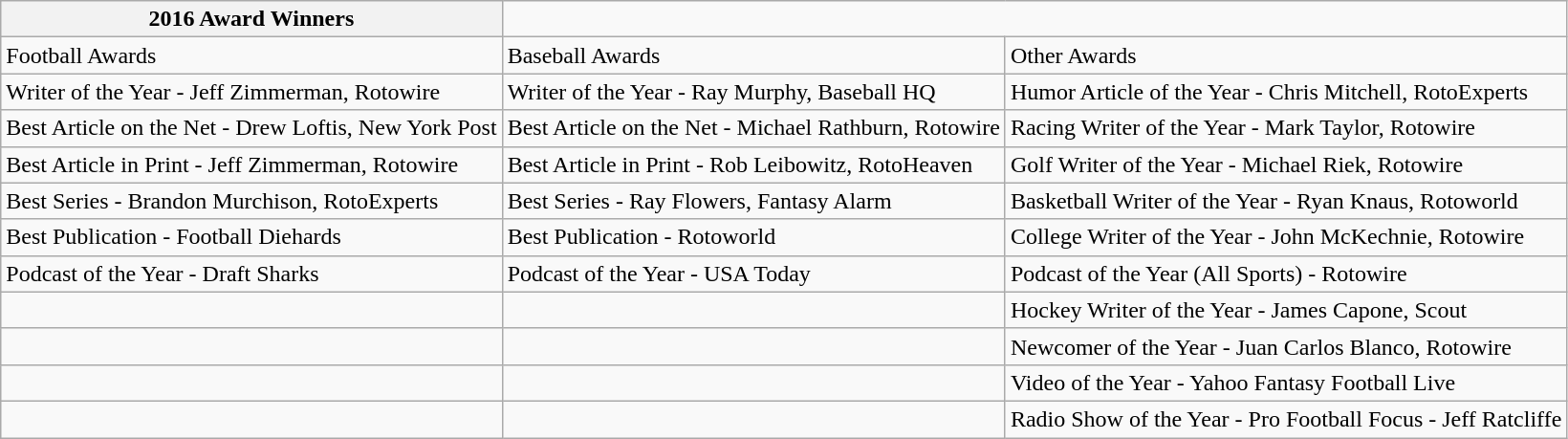<table class="wikitable collapsible collapsed" border="1">
<tr>
<th>2016 Award Winners</th>
</tr>
<tr>
<td>Football Awards</td>
<td>Baseball Awards</td>
<td>Other Awards</td>
</tr>
<tr>
<td>Writer of the Year - Jeff Zimmerman, Rotowire</td>
<td>Writer of the Year - Ray Murphy, Baseball HQ</td>
<td>Humor Article of the Year - Chris Mitchell, RotoExperts</td>
</tr>
<tr>
<td>Best Article on the Net - Drew Loftis, New York Post</td>
<td>Best Article on the Net - Michael Rathburn, Rotowire</td>
<td>Racing Writer of the Year - Mark Taylor, Rotowire</td>
</tr>
<tr>
<td>Best Article in Print - Jeff Zimmerman, Rotowire</td>
<td>Best Article in Print - Rob Leibowitz, RotoHeaven</td>
<td>Golf Writer of the Year - Michael Riek, Rotowire</td>
</tr>
<tr>
<td>Best Series - Brandon Murchison, RotoExperts</td>
<td>Best Series - Ray Flowers, Fantasy Alarm</td>
<td>Basketball Writer of the Year - Ryan Knaus, Rotoworld</td>
</tr>
<tr>
<td>Best Publication - Football Diehards</td>
<td>Best Publication - Rotoworld</td>
<td>College Writer of the Year - John McKechnie, Rotowire</td>
</tr>
<tr>
<td>Podcast of the Year - Draft Sharks</td>
<td>Podcast of the Year - USA Today</td>
<td>Podcast of the Year (All Sports) - Rotowire</td>
</tr>
<tr>
<td></td>
<td></td>
<td>Hockey Writer of the Year - James Capone, Scout</td>
</tr>
<tr>
<td></td>
<td></td>
<td>Newcomer of the Year - Juan Carlos Blanco, Rotowire</td>
</tr>
<tr>
<td></td>
<td></td>
<td>Video of the Year - Yahoo Fantasy Football Live</td>
</tr>
<tr>
<td></td>
<td></td>
<td>Radio Show of the Year - Pro Football Focus - Jeff Ratcliffe</td>
</tr>
</table>
